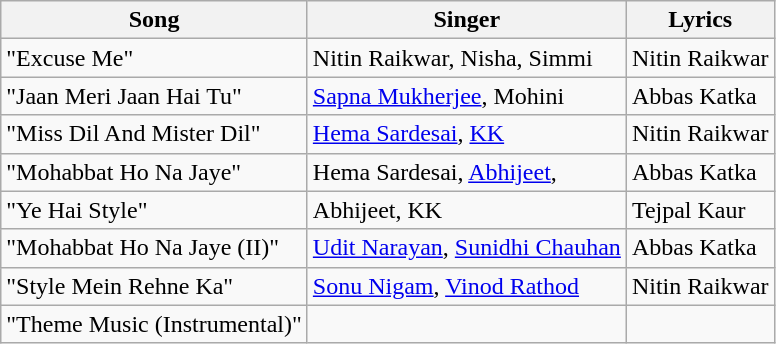<table class="wikitable">
<tr>
<th>Song</th>
<th>Singer</th>
<th>Lyrics</th>
</tr>
<tr>
<td>"Excuse Me"</td>
<td>Nitin Raikwar, Nisha, Simmi</td>
<td>Nitin Raikwar</td>
</tr>
<tr>
<td>"Jaan Meri Jaan Hai Tu"</td>
<td><a href='#'>Sapna Mukherjee</a>, Mohini</td>
<td>Abbas Katka</td>
</tr>
<tr>
<td>"Miss Dil And Mister Dil"</td>
<td><a href='#'>Hema Sardesai</a>, <a href='#'>KK</a></td>
<td>Nitin Raikwar</td>
</tr>
<tr>
<td>"Mohabbat Ho Na Jaye"</td>
<td>Hema Sardesai, <a href='#'>Abhijeet</a>,</td>
<td>Abbas Katka</td>
</tr>
<tr>
<td>"Ye Hai Style"</td>
<td>Abhijeet, KK</td>
<td>Tejpal Kaur</td>
</tr>
<tr>
<td>"Mohabbat Ho Na Jaye (II)"</td>
<td><a href='#'>Udit Narayan</a>, <a href='#'>Sunidhi Chauhan</a></td>
<td>Abbas Katka</td>
</tr>
<tr>
<td>"Style Mein Rehne Ka"</td>
<td><a href='#'>Sonu Nigam</a>, <a href='#'>Vinod Rathod</a></td>
<td>Nitin Raikwar</td>
</tr>
<tr>
<td>"Theme Music (Instrumental)"</td>
<td></td>
<td></td>
</tr>
</table>
